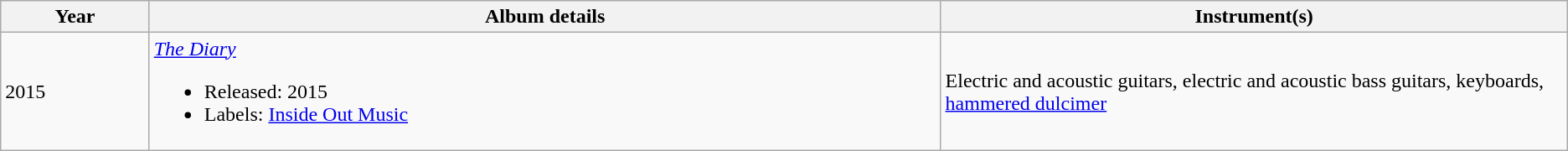<table class="wikitable">
<tr>
<th>Year</th>
<th>Album details</th>
<th width=40%>Instrument(s)</th>
</tr>
<tr>
<td>2015</td>
<td><em><a href='#'>The Diary</a></em><br><ul><li>Released: 2015</li><li>Labels: <a href='#'>Inside Out Music</a></li></ul></td>
<td>Electric and acoustic guitars, electric and acoustic bass guitars, keyboards, <a href='#'>hammered dulcimer</a></td>
</tr>
</table>
